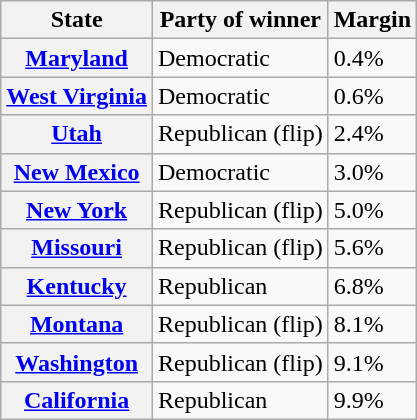<table class="wikitable sortable">
<tr>
<th>State</th>
<th>Party of winner</th>
<th>Margin</th>
</tr>
<tr>
<th><a href='#'>Maryland</a></th>
<td data-sort-value=-0.5 >Democratic</td>
<td>0.4%</td>
</tr>
<tr>
<th><a href='#'>West Virginia</a></th>
<td data-sort-value=-0.5 >Democratic</td>
<td>0.6%</td>
</tr>
<tr>
<th><a href='#'>Utah</a></th>
<td data-sort-value=-0.5 >Republican (flip)</td>
<td>2.4%</td>
</tr>
<tr>
<th><a href='#'>New Mexico</a></th>
<td data-sort-value=-0.5 >Democratic</td>
<td>3.0%</td>
</tr>
<tr>
<th><a href='#'>New York</a></th>
<td data-sort-value=-0.5 >Republican (flip)</td>
<td>5.0%</td>
</tr>
<tr>
<th><a href='#'>Missouri</a></th>
<td data-sort-value=-0.5 >Republican (flip)</td>
<td>5.6%</td>
</tr>
<tr>
<th><a href='#'>Kentucky</a></th>
<td data-sort-value=-0.5 >Republican</td>
<td>6.8%</td>
</tr>
<tr>
<th><a href='#'>Montana</a></th>
<td data-sort-value=-0.5 >Republican (flip)</td>
<td>8.1%</td>
</tr>
<tr>
<th><a href='#'>Washington</a></th>
<td data-sort-value=-0.5 >Republican (flip)</td>
<td>9.1%</td>
</tr>
<tr>
<th><a href='#'>California</a></th>
<td data-sort-value=-0.5 >Republican</td>
<td>9.9%</td>
</tr>
</table>
